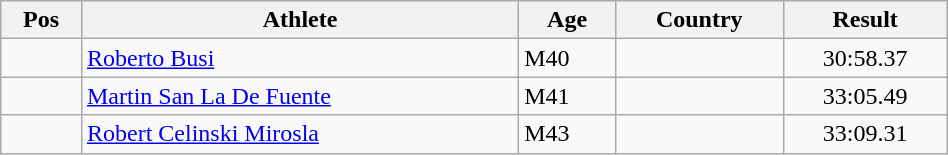<table class="wikitable"  style="text-align:center; width:50%;">
<tr>
<th>Pos</th>
<th>Athlete</th>
<th>Age</th>
<th>Country</th>
<th>Result</th>
</tr>
<tr>
<td align=center></td>
<td align=left><a href='#'>Roberto Busi</a></td>
<td align=left>M40</td>
<td align=left></td>
<td>30:58.37</td>
</tr>
<tr>
<td align=center></td>
<td align=left><a href='#'>Martin San La De Fuente</a></td>
<td align=left>M41</td>
<td align=left></td>
<td>33:05.49</td>
</tr>
<tr>
<td align=center></td>
<td align=left><a href='#'>Robert Celinski Mirosla</a></td>
<td align=left>M43</td>
<td align=left></td>
<td>33:09.31</td>
</tr>
</table>
